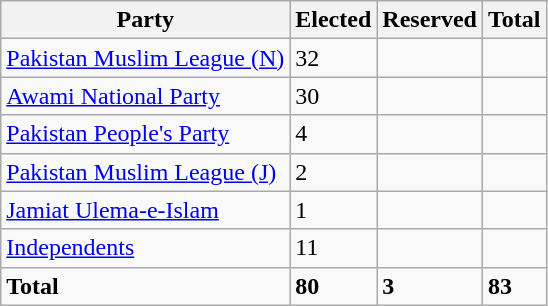<table class="wikitable">
<tr>
<th>Party</th>
<th>Elected</th>
<th>Reserved</th>
<th>Total</th>
</tr>
<tr>
<td><a href='#'>Pakistan Muslim League (N)</a></td>
<td>32</td>
<td></td>
<td></td>
</tr>
<tr>
<td><a href='#'>Awami National Party</a></td>
<td>30</td>
<td></td>
<td></td>
</tr>
<tr>
<td><a href='#'>Pakistan People's Party</a></td>
<td>4</td>
<td></td>
<td></td>
</tr>
<tr>
<td><a href='#'>Pakistan Muslim League (J)</a></td>
<td>2</td>
<td></td>
<td></td>
</tr>
<tr>
<td><a href='#'>Jamiat Ulema-e-Islam</a></td>
<td>1</td>
<td></td>
<td></td>
</tr>
<tr>
<td><a href='#'>Independents</a></td>
<td>11</td>
<td></td>
<td></td>
</tr>
<tr>
<td><strong>Total</strong></td>
<td><strong>80</strong></td>
<td><strong>3</strong></td>
<td><strong>83</strong></td>
</tr>
</table>
